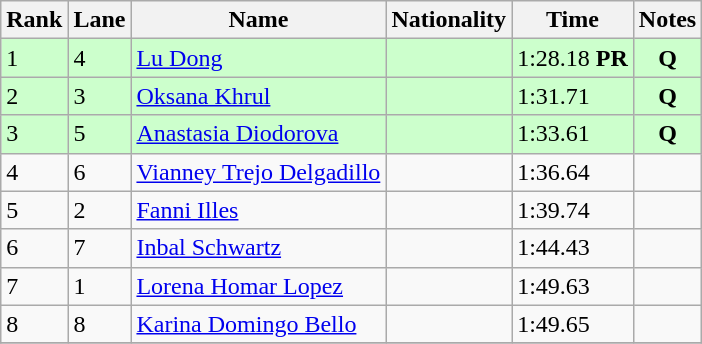<table class="wikitable">
<tr>
<th>Rank</th>
<th>Lane</th>
<th>Name</th>
<th>Nationality</th>
<th>Time</th>
<th>Notes</th>
</tr>
<tr style="background:#CCFFCC;">
<td>1</td>
<td>4</td>
<td><a href='#'>Lu Dong</a></td>
<td></td>
<td>1:28.18 <strong>PR</strong></td>
<td style="text-align:center;"><strong>Q</strong></td>
</tr>
<tr style="background:#CCFFCC;">
<td>2</td>
<td>3</td>
<td><a href='#'>Oksana Khrul</a></td>
<td></td>
<td>1:31.71</td>
<td style="text-align:center;"><strong>Q</strong></td>
</tr>
<tr style="background:#CCFFCC;">
<td>3</td>
<td>5</td>
<td><a href='#'>Anastasia Diodorova</a></td>
<td></td>
<td>1:33.61</td>
<td style="text-align:center;"><strong>Q</strong></td>
</tr>
<tr>
<td>4</td>
<td>6</td>
<td><a href='#'>Vianney Trejo Delgadillo</a></td>
<td></td>
<td>1:36.64</td>
<td></td>
</tr>
<tr>
<td>5</td>
<td>2</td>
<td><a href='#'>Fanni Illes</a></td>
<td></td>
<td>1:39.74</td>
<td></td>
</tr>
<tr>
<td>6</td>
<td>7</td>
<td><a href='#'>Inbal Schwartz</a></td>
<td></td>
<td>1:44.43</td>
<td></td>
</tr>
<tr>
<td>7</td>
<td>1</td>
<td><a href='#'>Lorena Homar Lopez</a></td>
<td></td>
<td>1:49.63</td>
<td></td>
</tr>
<tr>
<td>8</td>
<td>8</td>
<td><a href='#'>Karina Domingo Bello</a></td>
<td></td>
<td>1:49.65</td>
<td></td>
</tr>
<tr>
</tr>
</table>
